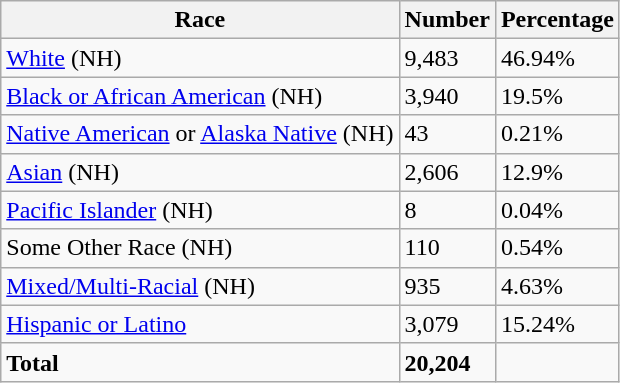<table class="wikitable">
<tr>
<th>Race</th>
<th>Number</th>
<th>Percentage</th>
</tr>
<tr>
<td><a href='#'>White</a> (NH)</td>
<td>9,483</td>
<td>46.94%</td>
</tr>
<tr>
<td><a href='#'>Black or African American</a> (NH)</td>
<td>3,940</td>
<td>19.5%</td>
</tr>
<tr>
<td><a href='#'>Native American</a> or <a href='#'>Alaska Native</a> (NH)</td>
<td>43</td>
<td>0.21%</td>
</tr>
<tr>
<td><a href='#'>Asian</a> (NH)</td>
<td>2,606</td>
<td>12.9%</td>
</tr>
<tr>
<td><a href='#'>Pacific Islander</a> (NH)</td>
<td>8</td>
<td>0.04%</td>
</tr>
<tr>
<td>Some Other Race (NH)</td>
<td>110</td>
<td>0.54%</td>
</tr>
<tr>
<td><a href='#'>Mixed/Multi-Racial</a> (NH)</td>
<td>935</td>
<td>4.63%</td>
</tr>
<tr>
<td><a href='#'>Hispanic or Latino</a></td>
<td>3,079</td>
<td>15.24%</td>
</tr>
<tr>
<td><strong>Total</strong></td>
<td><strong>20,204</strong></td>
<td></td>
</tr>
</table>
